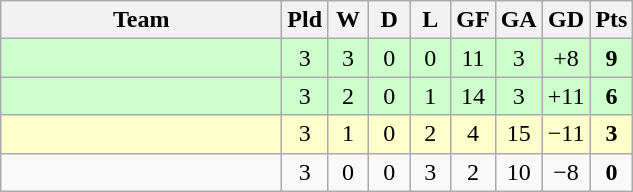<table class="wikitable" style="text-align:center;">
<tr>
<th width=180>Team</th>
<th width=20>Pld</th>
<th width=20>W</th>
<th width=20>D</th>
<th width=20>L</th>
<th width=20>GF</th>
<th width=20>GA</th>
<th width=20>GD</th>
<th width=20>Pts</th>
</tr>
<tr align=center style="background:#ccffcc">
<td style="text-align:left;"></td>
<td>3</td>
<td>3</td>
<td>0</td>
<td>0</td>
<td>11</td>
<td>3</td>
<td>+8</td>
<td><strong>9</strong></td>
</tr>
<tr align=center style="background:#ccffcc;">
<td style="text-align:left;"></td>
<td>3</td>
<td>2</td>
<td>0</td>
<td>1</td>
<td>14</td>
<td>3</td>
<td>+11</td>
<td><strong>6</strong></td>
</tr>
<tr align=center style="background:#ffffcc;">
<td style="text-align:left;"></td>
<td>3</td>
<td>1</td>
<td>0</td>
<td>2</td>
<td>4</td>
<td>15</td>
<td>−11</td>
<td><strong>3</strong></td>
</tr>
<tr align=center>
<td style="text-align:left;"></td>
<td>3</td>
<td>0</td>
<td>0</td>
<td>3</td>
<td>2</td>
<td>10</td>
<td>−8</td>
<td><strong>0</strong></td>
</tr>
</table>
